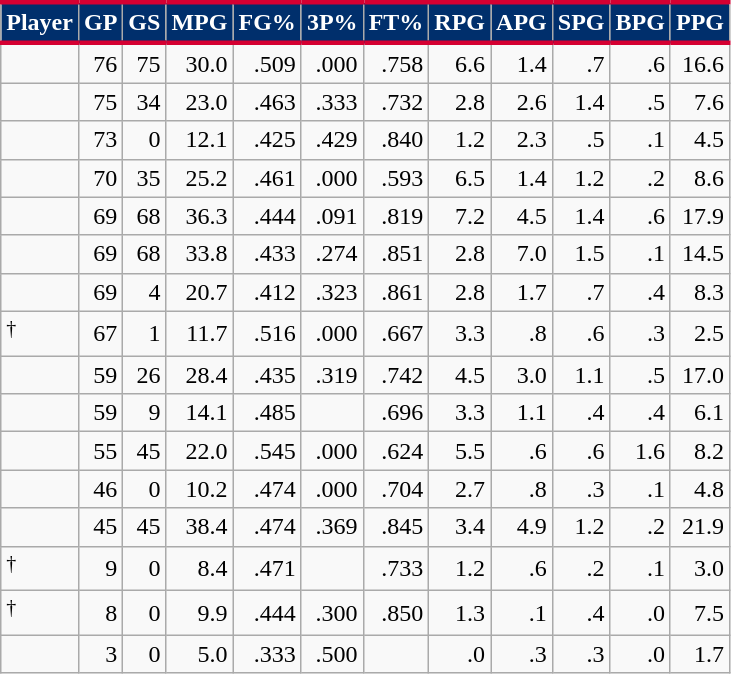<table class="wikitable sortable" style="text-align:right;">
<tr>
<th style="background:#002F6C; color:#FFFFFF; border-top:#D50032 3px solid; border-bottom:#D50032 3px solid;">Player</th>
<th style="background:#002F6C; color:#FFFFFF; border-top:#D50032 3px solid; border-bottom:#D50032 3px solid;">GP</th>
<th style="background:#002F6C; color:#FFFFFF; border-top:#D50032 3px solid; border-bottom:#D50032 3px solid;">GS</th>
<th style="background:#002F6C; color:#FFFFFF; border-top:#D50032 3px solid; border-bottom:#D50032 3px solid;">MPG</th>
<th style="background:#002F6C; color:#FFFFFF; border-top:#D50032 3px solid; border-bottom:#D50032 3px solid;">FG%</th>
<th style="background:#002F6C; color:#FFFFFF; border-top:#D50032 3px solid; border-bottom:#D50032 3px solid;">3P%</th>
<th style="background:#002F6C; color:#FFFFFF; border-top:#D50032 3px solid; border-bottom:#D50032 3px solid;">FT%</th>
<th style="background:#002F6C; color:#FFFFFF; border-top:#D50032 3px solid; border-bottom:#D50032 3px solid;">RPG</th>
<th style="background:#002F6C; color:#FFFFFF; border-top:#D50032 3px solid; border-bottom:#D50032 3px solid;">APG</th>
<th style="background:#002F6C; color:#FFFFFF; border-top:#D50032 3px solid; border-bottom:#D50032 3px solid;">SPG</th>
<th style="background:#002F6C; color:#FFFFFF; border-top:#D50032 3px solid; border-bottom:#D50032 3px solid;">BPG</th>
<th style="background:#002F6C; color:#FFFFFF; border-top:#D50032 3px solid; border-bottom:#D50032 3px solid;">PPG</th>
</tr>
<tr>
<td style="text-align:left;"></td>
<td>76</td>
<td>75</td>
<td>30.0</td>
<td>.509</td>
<td>.000</td>
<td>.758</td>
<td>6.6</td>
<td>1.4</td>
<td>.7</td>
<td>.6</td>
<td>16.6</td>
</tr>
<tr>
<td style="text-align:left;"></td>
<td>75</td>
<td>34</td>
<td>23.0</td>
<td>.463</td>
<td>.333</td>
<td>.732</td>
<td>2.8</td>
<td>2.6</td>
<td>1.4</td>
<td>.5</td>
<td>7.6</td>
</tr>
<tr>
<td style="text-align:left;"></td>
<td>73</td>
<td>0</td>
<td>12.1</td>
<td>.425</td>
<td>.429</td>
<td>.840</td>
<td>1.2</td>
<td>2.3</td>
<td>.5</td>
<td>.1</td>
<td>4.5</td>
</tr>
<tr>
<td style="text-align:left;"></td>
<td>70</td>
<td>35</td>
<td>25.2</td>
<td>.461</td>
<td>.000</td>
<td>.593</td>
<td>6.5</td>
<td>1.4</td>
<td>1.2</td>
<td>.2</td>
<td>8.6</td>
</tr>
<tr>
<td style="text-align:left;"></td>
<td>69</td>
<td>68</td>
<td>36.3</td>
<td>.444</td>
<td>.091</td>
<td>.819</td>
<td>7.2</td>
<td>4.5</td>
<td>1.4</td>
<td>.6</td>
<td>17.9</td>
</tr>
<tr>
<td style="text-align:left;"></td>
<td>69</td>
<td>68</td>
<td>33.8</td>
<td>.433</td>
<td>.274</td>
<td>.851</td>
<td>2.8</td>
<td>7.0</td>
<td>1.5</td>
<td>.1</td>
<td>14.5</td>
</tr>
<tr>
<td style="text-align:left;"></td>
<td>69</td>
<td>4</td>
<td>20.7</td>
<td>.412</td>
<td>.323</td>
<td>.861</td>
<td>2.8</td>
<td>1.7</td>
<td>.7</td>
<td>.4</td>
<td>8.3</td>
</tr>
<tr>
<td style="text-align:left;"><sup>†</sup></td>
<td>67</td>
<td>1</td>
<td>11.7</td>
<td>.516</td>
<td>.000</td>
<td>.667</td>
<td>3.3</td>
<td>.8</td>
<td>.6</td>
<td>.3</td>
<td>2.5</td>
</tr>
<tr>
<td style="text-align:left;"></td>
<td>59</td>
<td>26</td>
<td>28.4</td>
<td>.435</td>
<td>.319</td>
<td>.742</td>
<td>4.5</td>
<td>3.0</td>
<td>1.1</td>
<td>.5</td>
<td>17.0</td>
</tr>
<tr>
<td style="text-align:left;"></td>
<td>59</td>
<td>9</td>
<td>14.1</td>
<td>.485</td>
<td></td>
<td>.696</td>
<td>3.3</td>
<td>1.1</td>
<td>.4</td>
<td>.4</td>
<td>6.1</td>
</tr>
<tr>
<td style="text-align:left;"></td>
<td>55</td>
<td>45</td>
<td>22.0</td>
<td>.545</td>
<td>.000</td>
<td>.624</td>
<td>5.5</td>
<td>.6</td>
<td>.6</td>
<td>1.6</td>
<td>8.2</td>
</tr>
<tr>
<td style="text-align:left;"></td>
<td>46</td>
<td>0</td>
<td>10.2</td>
<td>.474</td>
<td>.000</td>
<td>.704</td>
<td>2.7</td>
<td>.8</td>
<td>.3</td>
<td>.1</td>
<td>4.8</td>
</tr>
<tr>
<td style="text-align:left;"></td>
<td>45</td>
<td>45</td>
<td>38.4</td>
<td>.474</td>
<td>.369</td>
<td>.845</td>
<td>3.4</td>
<td>4.9</td>
<td>1.2</td>
<td>.2</td>
<td>21.9</td>
</tr>
<tr>
<td style="text-align:left;"><sup>†</sup></td>
<td>9</td>
<td>0</td>
<td>8.4</td>
<td>.471</td>
<td></td>
<td>.733</td>
<td>1.2</td>
<td>.6</td>
<td>.2</td>
<td>.1</td>
<td>3.0</td>
</tr>
<tr>
<td style="text-align:left;"><sup>†</sup></td>
<td>8</td>
<td>0</td>
<td>9.9</td>
<td>.444</td>
<td>.300</td>
<td>.850</td>
<td>1.3</td>
<td>.1</td>
<td>.4</td>
<td>.0</td>
<td>7.5</td>
</tr>
<tr>
<td style="text-align:left;"></td>
<td>3</td>
<td>0</td>
<td>5.0</td>
<td>.333</td>
<td>.500</td>
<td></td>
<td>.0</td>
<td>.3</td>
<td>.3</td>
<td>.0</td>
<td>1.7</td>
</tr>
</table>
